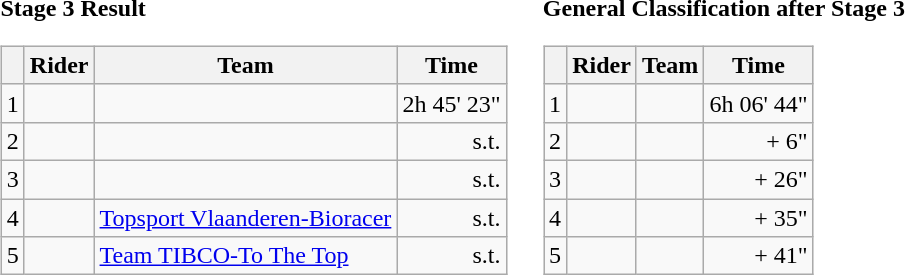<table>
<tr>
<td><strong>Stage 3 Result</strong><br><table class="wikitable">
<tr>
<th></th>
<th>Rider</th>
<th>Team</th>
<th>Time</th>
</tr>
<tr>
<td>1</td>
<td></td>
<td></td>
<td align="right">2h 45' 23"</td>
</tr>
<tr>
<td>2</td>
<td></td>
<td></td>
<td align="right">s.t.</td>
</tr>
<tr>
<td>3</td>
<td></td>
<td></td>
<td align="right">s.t.</td>
</tr>
<tr>
<td>4</td>
<td></td>
<td><a href='#'>Topsport Vlaanderen-Bioracer</a></td>
<td align="right">s.t.</td>
</tr>
<tr>
<td>5</td>
<td></td>
<td><a href='#'>Team TIBCO-To The Top</a></td>
<td align="right">s.t.</td>
</tr>
</table>
</td>
<td></td>
<td><strong>General Classification after Stage 3</strong><br><table class="wikitable">
<tr>
<th></th>
<th>Rider</th>
<th>Team</th>
<th>Time</th>
</tr>
<tr>
<td>1</td>
<td> </td>
<td></td>
<td align="right">6h 06' 44"</td>
</tr>
<tr>
<td>2</td>
<td></td>
<td></td>
<td align="right">+ 6"</td>
</tr>
<tr>
<td>3</td>
<td></td>
<td></td>
<td align="right">+ 26"</td>
</tr>
<tr>
<td>4</td>
<td></td>
<td></td>
<td align="right">+ 35"</td>
</tr>
<tr>
<td>5</td>
<td></td>
<td></td>
<td align="right">+ 41"</td>
</tr>
</table>
</td>
</tr>
</table>
